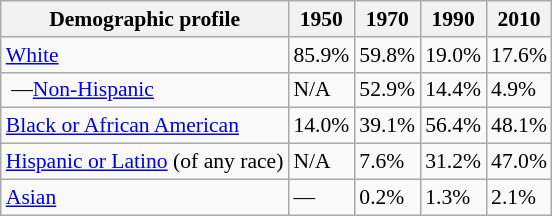<table class="wikitable sortable collapsible" style="font-size: 90%">
<tr>
<th>Demographic profile</th>
<th>1950</th>
<th>1970</th>
<th>1990</th>
<th>2010</th>
</tr>
<tr>
<td><a href='#'>White</a></td>
<td>85.9%</td>
<td>59.8%</td>
<td>19.0%</td>
<td>17.6%</td>
</tr>
<tr>
<td> —<a href='#'>Non-Hispanic</a></td>
<td>N/A</td>
<td>52.9%</td>
<td>14.4%</td>
<td>4.9%</td>
</tr>
<tr>
<td><a href='#'>Black or African American</a></td>
<td>14.0%</td>
<td>39.1%</td>
<td>56.4%</td>
<td>48.1%</td>
</tr>
<tr>
<td><a href='#'>Hispanic or Latino</a> (of any race)</td>
<td>N/A</td>
<td>7.6%</td>
<td>31.2%</td>
<td>47.0%</td>
</tr>
<tr>
<td><a href='#'>Asian</a></td>
<td>—</td>
<td>0.2%</td>
<td>1.3%</td>
<td>2.1%</td>
</tr>
</table>
